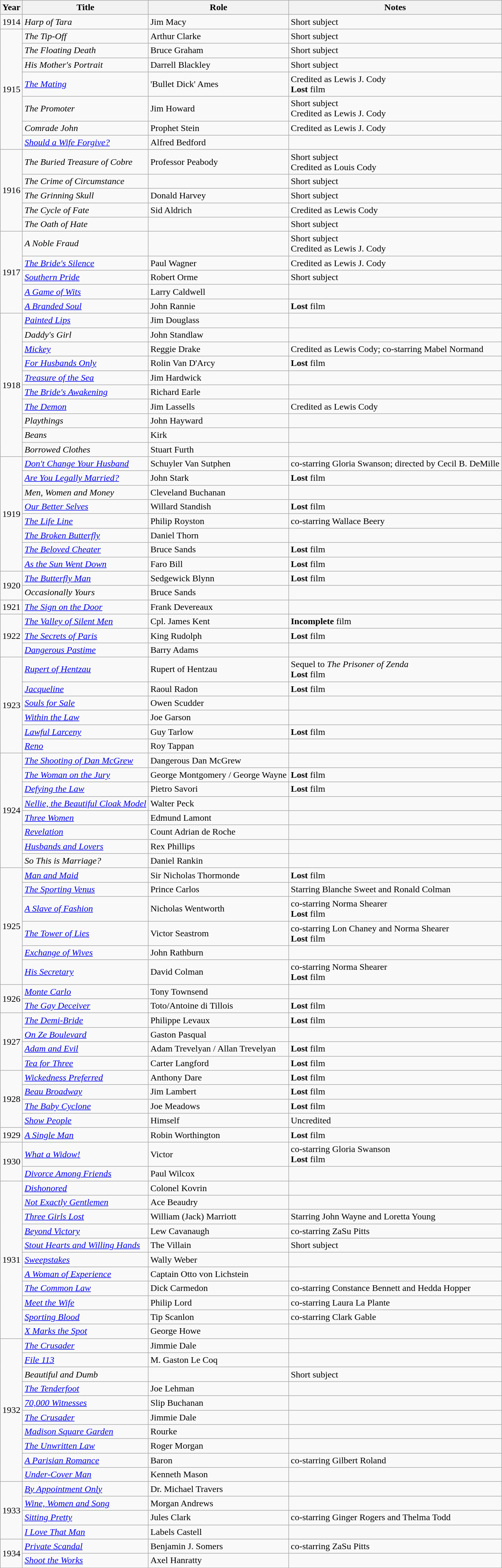<table class="wikitable sortable">
<tr>
<th>Year</th>
<th>Title</th>
<th>Role</th>
<th class="unsortable">Notes</th>
</tr>
<tr>
<td>1914</td>
<td><em>Harp of Tara</em></td>
<td>Jim Macy</td>
<td>Short subject</td>
</tr>
<tr>
<td rowspan=7>1915</td>
<td><em>The Tip-Off</em></td>
<td>Arthur Clarke</td>
<td>Short subject</td>
</tr>
<tr>
<td><em>The Floating Death</em></td>
<td>Bruce Graham</td>
<td>Short subject</td>
</tr>
<tr>
<td><em>His Mother's Portrait</em></td>
<td>Darrell Blackley</td>
<td>Short subject</td>
</tr>
<tr>
<td><em><a href='#'>The Mating</a></em></td>
<td>'Bullet Dick' Ames</td>
<td>Credited as Lewis J. Cody <br> <strong>Lost</strong> film</td>
</tr>
<tr>
<td><em>The Promoter</em></td>
<td>Jim Howard</td>
<td>Short subject <br> Credited as Lewis J. Cody</td>
</tr>
<tr>
<td><em>Comrade John</em></td>
<td>Prophet Stein</td>
<td>Credited as Lewis J. Cody</td>
</tr>
<tr>
<td><em><a href='#'>Should a Wife Forgive?</a></em></td>
<td>Alfred Bedford</td>
<td></td>
</tr>
<tr>
<td rowspan=5>1916</td>
<td><em>The Buried Treasure of Cobre</em></td>
<td>Professor Peabody</td>
<td>Short subject <br> Credited as Louis Cody</td>
</tr>
<tr>
<td><em>The Crime of Circumstance</em></td>
<td></td>
<td>Short subject</td>
</tr>
<tr>
<td><em>The Grinning Skull</em></td>
<td>Donald Harvey</td>
<td>Short subject</td>
</tr>
<tr>
<td><em>The Cycle of Fate</em></td>
<td>Sid Aldrich</td>
<td>Credited as Lewis Cody</td>
</tr>
<tr>
<td><em>The Oath of Hate</em></td>
<td></td>
<td>Short subject</td>
</tr>
<tr>
<td rowspan=5>1917</td>
<td><em>A Noble Fraud</em></td>
<td></td>
<td>Short subject <br> Credited as Lewis J. Cody</td>
</tr>
<tr>
<td><em><a href='#'>The Bride's Silence</a></em></td>
<td>Paul Wagner</td>
<td>Credited as Lewis J. Cody</td>
</tr>
<tr>
<td><em><a href='#'>Southern Pride</a></em></td>
<td>Robert Orme</td>
<td>Short subject</td>
</tr>
<tr>
<td><em><a href='#'>A Game of Wits</a></em></td>
<td>Larry Caldwell</td>
<td></td>
</tr>
<tr>
<td><em><a href='#'>A Branded Soul</a></em></td>
<td>John Rannie</td>
<td><strong>Lost</strong> film</td>
</tr>
<tr>
<td rowspan=10>1918</td>
<td><em><a href='#'>Painted Lips</a></em></td>
<td>Jim Douglass</td>
<td></td>
</tr>
<tr>
<td><em>Daddy's Girl</em></td>
<td>John Standlaw</td>
<td></td>
</tr>
<tr>
<td><em><a href='#'>Mickey</a></em></td>
<td>Reggie Drake</td>
<td>Credited as Lewis Cody; co-starring Mabel Normand</td>
</tr>
<tr>
<td><em><a href='#'>For Husbands Only</a></em></td>
<td>Rolin Van D'Arcy</td>
<td><strong>Lost</strong> film</td>
</tr>
<tr>
<td><em><a href='#'>Treasure of the Sea</a></em></td>
<td>Jim Hardwick</td>
<td></td>
</tr>
<tr>
<td><em><a href='#'>The Bride's Awakening</a></em></td>
<td>Richard Earle</td>
<td></td>
</tr>
<tr>
<td><em><a href='#'>The Demon</a></em></td>
<td>Jim Lassells</td>
<td>Credited as Lewis Cody</td>
</tr>
<tr>
<td><em>Playthings</em></td>
<td>John Hayward</td>
<td></td>
</tr>
<tr>
<td><em>Beans</em></td>
<td>Kirk</td>
<td></td>
</tr>
<tr>
<td><em>Borrowed Clothes</em></td>
<td>Stuart Furth</td>
<td></td>
</tr>
<tr>
<td rowspan=8>1919</td>
<td><em><a href='#'>Don't Change Your Husband</a></em></td>
<td>Schuyler Van Sutphen</td>
<td>co-starring Gloria Swanson; directed by Cecil B. DeMille</td>
</tr>
<tr>
<td><em><a href='#'>Are You Legally Married?</a></em></td>
<td>John Stark</td>
<td><strong>Lost</strong> film</td>
</tr>
<tr>
<td><em>Men, Women and Money</em></td>
<td>Cleveland Buchanan</td>
<td></td>
</tr>
<tr>
<td><em><a href='#'>Our Better Selves</a></em></td>
<td>Willard Standish</td>
<td><strong>Lost</strong> film</td>
</tr>
<tr>
<td><em><a href='#'>The Life Line</a></em></td>
<td>Philip Royston</td>
<td>co-starring Wallace Beery</td>
</tr>
<tr>
<td><em><a href='#'>The Broken Butterfly</a></em></td>
<td>Daniel Thorn</td>
<td></td>
</tr>
<tr>
<td><em><a href='#'>The Beloved Cheater</a></em></td>
<td>Bruce Sands</td>
<td><strong>Lost</strong> film</td>
</tr>
<tr>
<td><em><a href='#'>As the Sun Went Down</a></em></td>
<td>Faro Bill</td>
<td><strong>Lost</strong> film</td>
</tr>
<tr>
<td rowspan=2>1920</td>
<td><em><a href='#'>The Butterfly Man</a></em></td>
<td>Sedgewick Blynn</td>
<td><strong>Lost</strong> film</td>
</tr>
<tr>
<td><em>Occasionally Yours</em></td>
<td>Bruce Sands</td>
<td></td>
</tr>
<tr>
<td>1921</td>
<td><em><a href='#'>The Sign on the Door</a></em></td>
<td>Frank Devereaux</td>
<td></td>
</tr>
<tr>
<td rowspan=3>1922</td>
<td><em><a href='#'>The Valley of Silent Men</a></em></td>
<td>Cpl. James Kent</td>
<td><strong>Incomplete</strong> film</td>
</tr>
<tr>
<td><em><a href='#'>The Secrets of Paris</a></em></td>
<td>King Rudolph</td>
<td><strong>Lost</strong> film</td>
</tr>
<tr>
<td><em><a href='#'>Dangerous Pastime</a></em></td>
<td>Barry Adams</td>
<td></td>
</tr>
<tr>
<td rowspan=6>1923</td>
<td><em><a href='#'>Rupert of Hentzau</a></em></td>
<td>Rupert of Hentzau</td>
<td>Sequel to <em>The Prisoner of Zenda</em> <br> <strong>Lost</strong> film</td>
</tr>
<tr>
<td><em><a href='#'>Jacqueline</a></em></td>
<td>Raoul Radon</td>
<td><strong>Lost</strong> film</td>
</tr>
<tr>
<td><em><a href='#'>Souls for Sale</a></em></td>
<td>Owen Scudder</td>
<td></td>
</tr>
<tr>
<td><em><a href='#'>Within the Law</a></em></td>
<td>Joe Garson</td>
<td></td>
</tr>
<tr>
<td><em><a href='#'>Lawful Larceny</a></em></td>
<td>Guy Tarlow</td>
<td><strong>Lost</strong> film</td>
</tr>
<tr>
<td><em><a href='#'>Reno</a></em></td>
<td>Roy Tappan</td>
<td></td>
</tr>
<tr>
<td rowspan=8>1924</td>
<td><em><a href='#'>The Shooting of Dan McGrew</a></em></td>
<td>Dangerous Dan McGrew</td>
<td></td>
</tr>
<tr>
<td><em><a href='#'>The Woman on the Jury</a></em></td>
<td>George Montgomery / George Wayne</td>
<td><strong>Lost</strong> film</td>
</tr>
<tr>
<td><em><a href='#'>Defying the Law</a></em></td>
<td>Pietro Savori</td>
<td><strong>Lost</strong> film</td>
</tr>
<tr>
<td><em><a href='#'>Nellie, the Beautiful Cloak Model</a></em></td>
<td>Walter Peck</td>
<td></td>
</tr>
<tr>
<td><em><a href='#'>Three Women</a></em></td>
<td>Edmund Lamont</td>
<td></td>
</tr>
<tr>
<td><em><a href='#'>Revelation</a></em></td>
<td>Count Adrian de Roche</td>
<td></td>
</tr>
<tr>
<td><em><a href='#'>Husbands and Lovers</a></em></td>
<td>Rex Phillips</td>
<td></td>
</tr>
<tr>
<td><em>So This is Marriage?</em></td>
<td>Daniel Rankin</td>
<td></td>
</tr>
<tr>
<td rowspan=6>1925</td>
<td><em><a href='#'>Man and Maid</a></em></td>
<td>Sir Nicholas Thormonde</td>
<td><strong>Lost</strong> film</td>
</tr>
<tr>
<td><em><a href='#'>The Sporting Venus</a></em></td>
<td>Prince Carlos</td>
<td>Starring Blanche Sweet and Ronald Colman</td>
</tr>
<tr>
<td><em><a href='#'>A Slave of Fashion</a></em></td>
<td>Nicholas Wentworth</td>
<td>co-starring Norma Shearer <br> <strong>Lost</strong> film</td>
</tr>
<tr>
<td><em><a href='#'>The Tower of Lies</a></em></td>
<td>Victor Seastrom</td>
<td>co-starring Lon Chaney and Norma Shearer <br> <strong>Lost</strong> film</td>
</tr>
<tr>
<td><em><a href='#'>Exchange of Wives</a></em></td>
<td>John Rathburn</td>
<td></td>
</tr>
<tr>
<td><em><a href='#'>His Secretary</a></em></td>
<td>David Colman</td>
<td>co-starring Norma Shearer <br> <strong>Lost</strong> film</td>
</tr>
<tr>
<td rowspan=2>1926</td>
<td><em><a href='#'>Monte Carlo</a></em></td>
<td>Tony Townsend</td>
<td></td>
</tr>
<tr>
<td><em><a href='#'>The Gay Deceiver</a></em></td>
<td>Toto/Antoine di Tillois</td>
<td><strong>Lost</strong> film</td>
</tr>
<tr>
<td rowspan=4>1927</td>
<td><em><a href='#'>The Demi-Bride</a></em></td>
<td>Philippe Levaux</td>
<td><strong>Lost</strong> film</td>
</tr>
<tr>
<td><em><a href='#'>On Ze Boulevard</a></em></td>
<td>Gaston Pasqual</td>
<td></td>
</tr>
<tr>
<td><em><a href='#'>Adam and Evil</a></em></td>
<td>Adam Trevelyan / Allan Trevelyan</td>
<td><strong>Lost</strong> film</td>
</tr>
<tr>
<td><em><a href='#'>Tea for Three</a></em></td>
<td>Carter Langford</td>
<td><strong>Lost</strong> film</td>
</tr>
<tr>
<td rowspan=4>1928</td>
<td><em><a href='#'>Wickedness Preferred</a></em></td>
<td>Anthony Dare</td>
<td><strong>Lost</strong> film</td>
</tr>
<tr>
<td><em><a href='#'>Beau Broadway</a></em></td>
<td>Jim Lambert</td>
<td><strong>Lost</strong> film</td>
</tr>
<tr>
<td><em><a href='#'>The Baby Cyclone</a></em></td>
<td>Joe Meadows</td>
<td><strong>Lost</strong> film</td>
</tr>
<tr>
<td><em><a href='#'>Show People</a></em></td>
<td>Himself</td>
<td>Uncredited</td>
</tr>
<tr>
<td>1929</td>
<td><em><a href='#'>A Single Man</a></em></td>
<td>Robin Worthington</td>
<td><strong>Lost</strong> film</td>
</tr>
<tr>
<td rowspan=2>1930</td>
<td><em><a href='#'>What a Widow!</a></em></td>
<td>Victor</td>
<td>co-starring Gloria Swanson <br> <strong>Lost</strong> film</td>
</tr>
<tr>
<td><em><a href='#'>Divorce Among Friends</a></em></td>
<td>Paul Wilcox</td>
<td></td>
</tr>
<tr>
<td rowspan=11>1931</td>
<td><em><a href='#'> Dishonored</a></em></td>
<td>Colonel Kovrin</td>
<td></td>
</tr>
<tr>
<td><em><a href='#'>Not Exactly Gentlemen</a></em></td>
<td>Ace Beaudry</td>
<td></td>
</tr>
<tr>
<td><em><a href='#'>Three Girls Lost</a></em></td>
<td>William (Jack) Marriott</td>
<td>Starring John Wayne and Loretta Young</td>
</tr>
<tr>
<td><em><a href='#'>Beyond Victory</a></em></td>
<td>Lew Cavanaugh</td>
<td>co-starring ZaSu Pitts</td>
</tr>
<tr>
<td><em><a href='#'>Stout Hearts and Willing Hands</a></em></td>
<td>The Villain</td>
<td>Short subject</td>
</tr>
<tr>
<td><em><a href='#'>Sweepstakes</a></em></td>
<td>Wally Weber</td>
<td></td>
</tr>
<tr>
<td><em><a href='#'>A Woman of Experience</a></em></td>
<td>Captain Otto von Lichstein</td>
<td></td>
</tr>
<tr>
<td><em><a href='#'>The Common Law</a></em></td>
<td>Dick Carmedon</td>
<td>co-starring Constance Bennett and Hedda Hopper</td>
</tr>
<tr>
<td><em><a href='#'>Meet the Wife</a></em></td>
<td>Philip Lord</td>
<td>co-starring Laura La Plante</td>
</tr>
<tr>
<td><em><a href='#'>Sporting Blood</a></em></td>
<td>Tip Scanlon</td>
<td>co-starring Clark Gable</td>
</tr>
<tr>
<td><em><a href='#'>X Marks the Spot</a></em></td>
<td>George Howe</td>
<td></td>
</tr>
<tr>
<td rowspan=10>1932</td>
<td><em><a href='#'>The Crusader</a></em></td>
<td>Jimmie Dale</td>
<td></td>
</tr>
<tr>
<td><em><a href='#'>File 113</a></em></td>
<td>M. Gaston Le Coq</td>
<td></td>
</tr>
<tr>
<td><em>Beautiful and Dumb</em></td>
<td></td>
<td>Short subject</td>
</tr>
<tr>
<td><em><a href='#'>The Tenderfoot</a></em></td>
<td>Joe Lehman</td>
<td></td>
</tr>
<tr>
<td><em><a href='#'>70,000 Witnesses</a></em></td>
<td>Slip Buchanan</td>
<td></td>
</tr>
<tr>
<td><em><a href='#'>The Crusader</a></em></td>
<td>Jimmie Dale</td>
<td></td>
</tr>
<tr>
<td><em><a href='#'>Madison Square Garden</a></em></td>
<td>Rourke</td>
<td></td>
</tr>
<tr>
<td><em><a href='#'>The Unwritten Law</a></em></td>
<td>Roger Morgan</td>
<td></td>
</tr>
<tr>
<td><em><a href='#'>A Parisian Romance</a></em></td>
<td>Baron</td>
<td>co-starring Gilbert Roland</td>
</tr>
<tr>
<td><em><a href='#'>Under-Cover Man</a></em></td>
<td>Kenneth Mason</td>
<td></td>
</tr>
<tr>
<td rowspan=4>1933</td>
<td><em><a href='#'>By Appointment Only</a></em></td>
<td>Dr. Michael Travers</td>
<td></td>
</tr>
<tr>
<td><em><a href='#'>Wine, Women and Song</a></em></td>
<td>Morgan Andrews</td>
<td></td>
</tr>
<tr>
<td><em><a href='#'>Sitting Pretty</a></em></td>
<td>Jules Clark</td>
<td>co-starring Ginger Rogers and Thelma Todd</td>
</tr>
<tr>
<td><em><a href='#'>I Love That Man</a></em></td>
<td>Labels Castell</td>
<td></td>
</tr>
<tr>
<td rowspan=2>1934</td>
<td><em><a href='#'>Private Scandal</a></em></td>
<td>Benjamin J. Somers</td>
<td>co-starring ZaSu Pitts</td>
</tr>
<tr>
<td><em><a href='#'>Shoot the Works</a></em></td>
<td>Axel Hanratty</td>
<td></td>
</tr>
</table>
